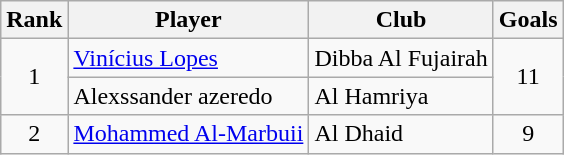<table class=wikitable>
<tr>
<th>Rank</th>
<th>Player</th>
<th>Club</th>
<th>Goals</th>
</tr>
<tr>
<td align=center rowspan=2>1</td>
<td align=left> <a href='#'>Vinícius Lopes</a></td>
<td align=left>Dibba Al Fujairah</td>
<td align=center rowspan=2>11</td>
</tr>
<tr>
<td align=left> Alexssander azeredo</td>
<td align=left>Al Hamriya</td>
</tr>
<tr>
<td align=center>2</td>
<td align=left> <a href='#'>Mohammed Al-Marbuii</a></td>
<td align=left>Al Dhaid</td>
<td align=center>9</td>
</tr>
</table>
